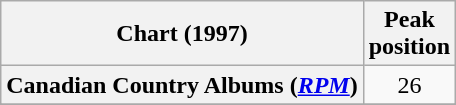<table class="wikitable sortable plainrowheaders" style="text-align:center">
<tr>
<th scope="col">Chart (1997)</th>
<th scope="col">Peak<br> position</th>
</tr>
<tr>
<th scope="row">Canadian Country Albums (<em><a href='#'>RPM</a></em>)</th>
<td>26</td>
</tr>
<tr>
</tr>
<tr>
</tr>
</table>
